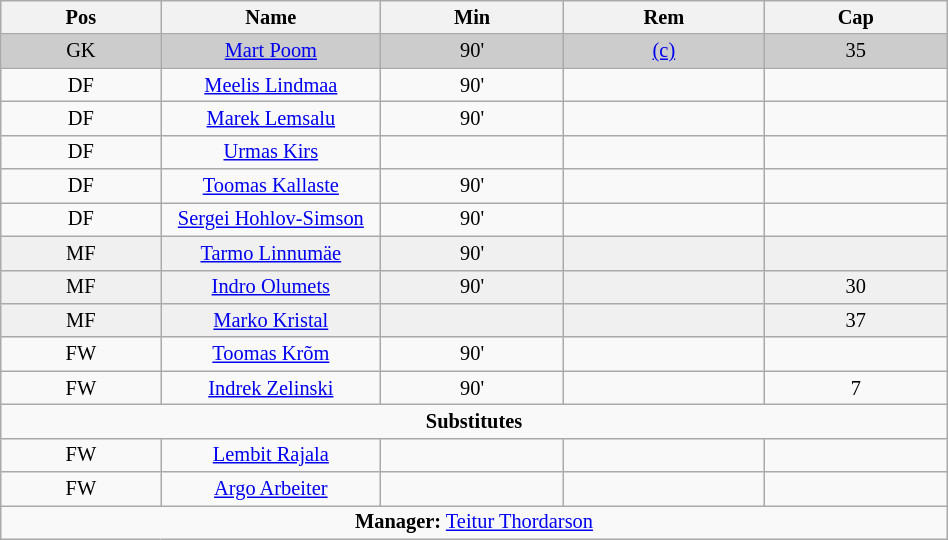<table class="wikitable collapsible collapsed" align="center" style="font-size:85%; text-align:center;" width="50%">
<tr>
<th>Pos</th>
<th width=140>Name</th>
<th>Min</th>
<th>Rem</th>
<th>Cap</th>
</tr>
<tr bgcolor="cccccc">
<td>GK</td>
<td><a href='#'>Mart Poom</a></td>
<td>90'</td>
<td><a href='#'>(c)</a></td>
<td>35</td>
</tr>
<tr>
<td>DF</td>
<td><a href='#'>Meelis Lindmaa</a></td>
<td>90'</td>
<td></td>
<td></td>
</tr>
<tr>
<td>DF</td>
<td><a href='#'>Marek Lemsalu</a></td>
<td>90'</td>
<td></td>
<td></td>
</tr>
<tr>
<td>DF</td>
<td><a href='#'>Urmas Kirs</a></td>
<td></td>
<td></td>
<td></td>
</tr>
<tr>
<td>DF</td>
<td><a href='#'>Toomas Kallaste</a></td>
<td>90'</td>
<td></td>
<td></td>
</tr>
<tr>
<td>DF</td>
<td><a href='#'>Sergei Hohlov-Simson</a></td>
<td>90'</td>
<td></td>
<td></td>
</tr>
<tr bgcolor="#F0F0F0">
<td>MF</td>
<td><a href='#'>Tarmo Linnumäe</a></td>
<td>90'</td>
<td></td>
<td></td>
</tr>
<tr bgcolor="#F0F0F0">
<td>MF</td>
<td><a href='#'>Indro Olumets</a></td>
<td>90'</td>
<td></td>
<td>30</td>
</tr>
<tr bgcolor="#F0F0F0">
<td>MF</td>
<td><a href='#'>Marko Kristal</a></td>
<td></td>
<td></td>
<td>37</td>
</tr>
<tr>
<td>FW</td>
<td><a href='#'>Toomas Krõm</a></td>
<td>90'</td>
<td></td>
<td></td>
</tr>
<tr>
<td>FW</td>
<td><a href='#'>Indrek Zelinski</a></td>
<td>90'</td>
<td></td>
<td>7</td>
</tr>
<tr>
<td colspan=5 align=center><strong>Substitutes</strong></td>
</tr>
<tr>
<td>FW</td>
<td><a href='#'>Lembit Rajala</a></td>
<td></td>
<td></td>
<td></td>
</tr>
<tr>
<td>FW</td>
<td><a href='#'>Argo Arbeiter</a></td>
<td></td>
<td></td>
<td></td>
</tr>
<tr>
<td colspan=5 align=center><strong>Manager:</strong>  <a href='#'>Teitur Thordarson</a></td>
</tr>
</table>
